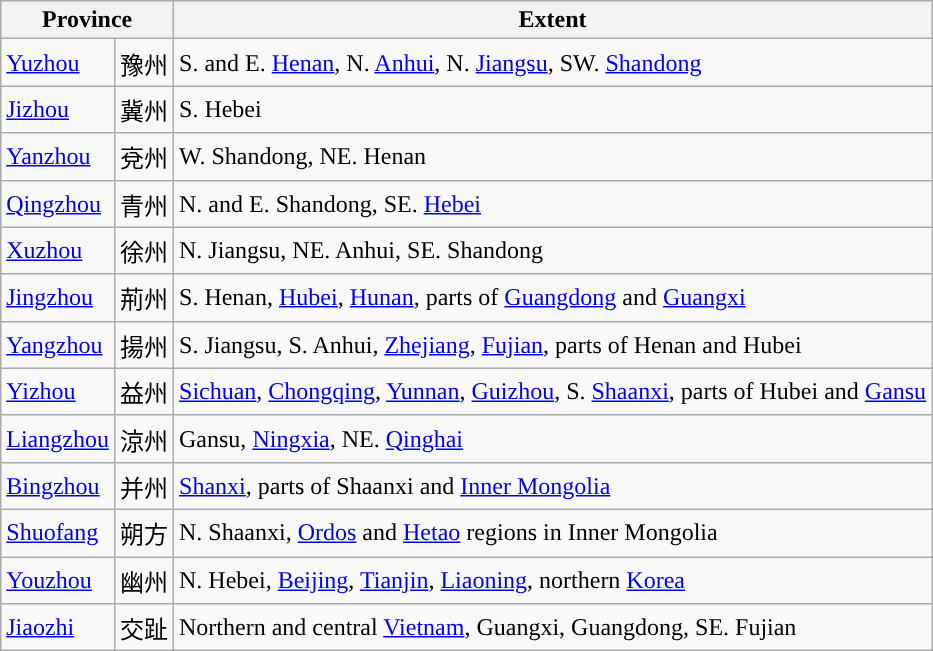<table class="wikitable">
<tr>
<th colspan=2>Province</th>
<th>Extent</th>
</tr>
<tr>
<td><a href='#'>Yuzhou</a></td>
<td>豫州</td>
<td>S. and E. <a href='#'>Henan</a>, N. <a href='#'>Anhui</a>, N. <a href='#'>Jiangsu</a>, SW. <a href='#'>Shandong</a></td>
</tr>
<tr>
<td><a href='#'>Jizhou</a></td>
<td>冀州</td>
<td>S. Hebei</td>
</tr>
<tr>
<td><a href='#'>Yanzhou</a></td>
<td>兗州</td>
<td>W. Shandong, NE. Henan</td>
</tr>
<tr>
<td><a href='#'>Qingzhou</a></td>
<td>青州</td>
<td>N. and E. Shandong, SE. <a href='#'>Hebei</a></td>
</tr>
<tr>
<td><a href='#'>Xuzhou</a></td>
<td>徐州</td>
<td>N. Jiangsu, NE. Anhui, SE. Shandong</td>
</tr>
<tr>
<td><a href='#'>Jingzhou</a></td>
<td>荊州</td>
<td>S. Henan, <a href='#'>Hubei</a>, <a href='#'>Hunan</a>, parts of <a href='#'>Guangdong</a> and <a href='#'>Guangxi</a></td>
</tr>
<tr>
<td><a href='#'>Yangzhou</a></td>
<td>揚州</td>
<td>S. Jiangsu, S. Anhui, <a href='#'>Zhejiang</a>, <a href='#'>Fujian</a>, parts of Henan and Hubei</td>
</tr>
<tr>
<td><a href='#'>Yizhou</a></td>
<td>益州</td>
<td><a href='#'>Sichuan</a>, <a href='#'>Chongqing</a>, <a href='#'>Yunnan</a>, <a href='#'>Guizhou</a>, S. <a href='#'>Shaanxi</a>, parts of Hubei and <a href='#'>Gansu</a></td>
</tr>
<tr>
<td><a href='#'>Liangzhou</a></td>
<td>涼州</td>
<td>Gansu, <a href='#'>Ningxia</a>, NE. <a href='#'>Qinghai</a></td>
</tr>
<tr>
<td><a href='#'>Bingzhou</a></td>
<td>并州</td>
<td><a href='#'>Shanxi</a>, parts of Shaanxi and <a href='#'>Inner Mongolia</a></td>
</tr>
<tr>
<td><a href='#'>Shuofang</a></td>
<td>朔方</td>
<td>N. Shaanxi, <a href='#'>Ordos</a> and <a href='#'>Hetao</a> regions in Inner Mongolia</td>
</tr>
<tr>
<td><a href='#'>Youzhou</a></td>
<td>幽州</td>
<td>N. Hebei, <a href='#'>Beijing</a>, <a href='#'>Tianjin</a>, <a href='#'>Liaoning</a>, northern <a href='#'>Korea</a></td>
</tr>
<tr>
<td><a href='#'>Jiaozhi</a></td>
<td>交趾</td>
<td>Northern and central <a href='#'>Vietnam</a>, Guangxi, Guangdong, SE. Fujian</td>
</tr>
</table>
